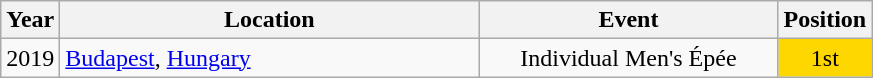<table class="wikitable" style="text-align:center;">
<tr>
<th>Year</th>
<th style="width:17em">Location</th>
<th style="width:12em">Event</th>
<th>Position</th>
</tr>
<tr>
<td>2019</td>
<td rowspan="1" align="left"> <a href='#'>Budapest</a>, <a href='#'>Hungary</a></td>
<td>Individual Men's Épée</td>
<td bgcolor="gold">1st</td>
</tr>
</table>
